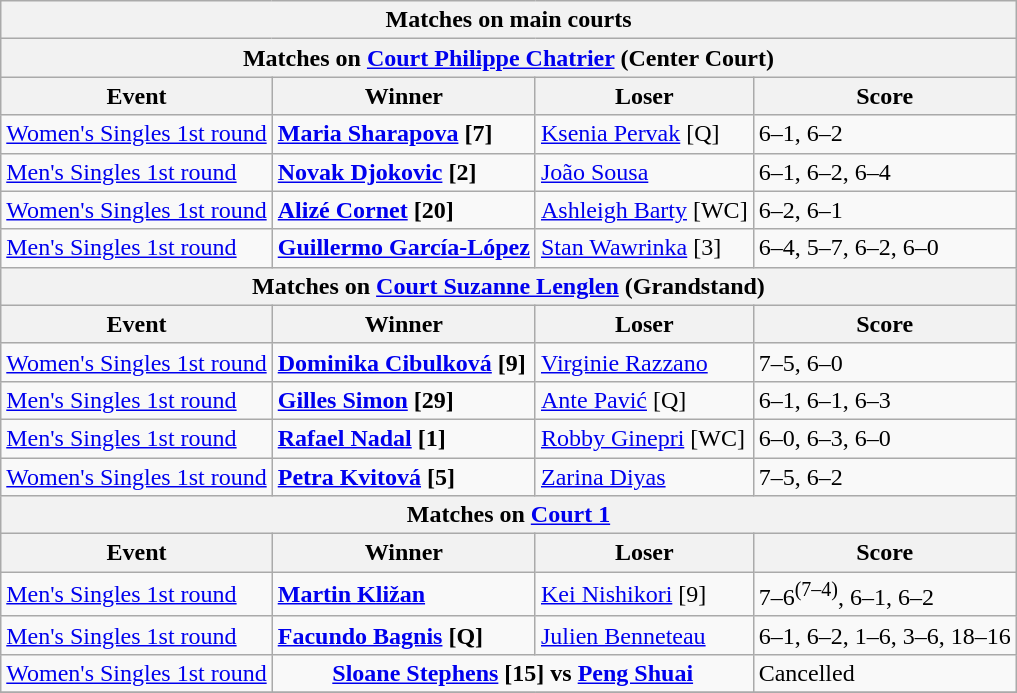<table class="wikitable">
<tr>
<th colspan=4 style=white-space:nowrap>Matches on main courts</th>
</tr>
<tr>
<th colspan=4>Matches on <a href='#'>Court Philippe Chatrier</a> (Center Court)</th>
</tr>
<tr>
<th>Event</th>
<th>Winner</th>
<th>Loser</th>
<th>Score</th>
</tr>
<tr>
<td><a href='#'>Women's Singles 1st round</a></td>
<td><strong> <a href='#'>Maria Sharapova</a> [7]</strong></td>
<td> <a href='#'>Ksenia Pervak</a> [Q]</td>
<td>6–1, 6–2</td>
</tr>
<tr>
<td><a href='#'>Men's Singles 1st round</a></td>
<td><strong> <a href='#'>Novak Djokovic</a> [2]</strong></td>
<td> <a href='#'>João Sousa</a></td>
<td>6–1, 6–2, 6–4</td>
</tr>
<tr>
<td><a href='#'>Women's Singles 1st round</a></td>
<td><strong> <a href='#'>Alizé Cornet</a> [20]</strong></td>
<td> <a href='#'>Ashleigh Barty</a> [WC]</td>
<td>6–2, 6–1</td>
</tr>
<tr>
<td><a href='#'>Men's Singles 1st round</a></td>
<td><strong> <a href='#'>Guillermo García-López</a></strong></td>
<td> <a href='#'>Stan Wawrinka</a> [3]</td>
<td>6–4, 5–7, 6–2, 6–0</td>
</tr>
<tr>
<th colspan=4>Matches on <a href='#'>Court Suzanne Lenglen</a> (Grandstand)</th>
</tr>
<tr>
<th>Event</th>
<th>Winner</th>
<th>Loser</th>
<th>Score</th>
</tr>
<tr>
<td><a href='#'>Women's Singles 1st round</a></td>
<td><strong> <a href='#'>Dominika Cibulková</a> [9]</strong></td>
<td> <a href='#'>Virginie Razzano</a></td>
<td>7–5, 6–0</td>
</tr>
<tr>
<td><a href='#'>Men's Singles 1st round</a></td>
<td><strong> <a href='#'>Gilles Simon</a> [29]</strong></td>
<td> <a href='#'>Ante Pavić</a> [Q]</td>
<td>6–1, 6–1, 6–3</td>
</tr>
<tr>
<td><a href='#'>Men's Singles 1st round</a></td>
<td><strong> <a href='#'>Rafael Nadal</a> [1]</strong></td>
<td> <a href='#'>Robby Ginepri</a> [WC]</td>
<td>6–0, 6–3, 6–0</td>
</tr>
<tr>
<td><a href='#'>Women's Singles 1st round</a></td>
<td><strong> <a href='#'>Petra Kvitová</a> [5]</strong></td>
<td> <a href='#'>Zarina Diyas</a></td>
<td>7–5, 6–2</td>
</tr>
<tr>
<th colspan=4>Matches on <a href='#'>Court 1</a></th>
</tr>
<tr>
<th>Event</th>
<th>Winner</th>
<th>Loser</th>
<th>Score</th>
</tr>
<tr>
<td><a href='#'>Men's Singles 1st round</a></td>
<td><strong> <a href='#'>Martin Kližan</a></strong></td>
<td> <a href='#'>Kei Nishikori</a> [9]</td>
<td>7–6<sup>(7–4)</sup>, 6–1, 6–2</td>
</tr>
<tr>
<td><a href='#'>Men's Singles 1st round</a></td>
<td><strong> <a href='#'>Facundo Bagnis</a> [Q]</strong></td>
<td> <a href='#'>Julien Benneteau</a></td>
<td>6–1, 6–2, 1–6, 3–6, 18–16</td>
</tr>
<tr>
<td><a href='#'>Women's Singles 1st round</a></td>
<td colspan=2 style="text-align:center;"><strong> <a href='#'>Sloane Stephens</a> [15] vs  <a href='#'>Peng Shuai</a></strong></td>
<td>Cancelled</td>
</tr>
<tr>
</tr>
</table>
